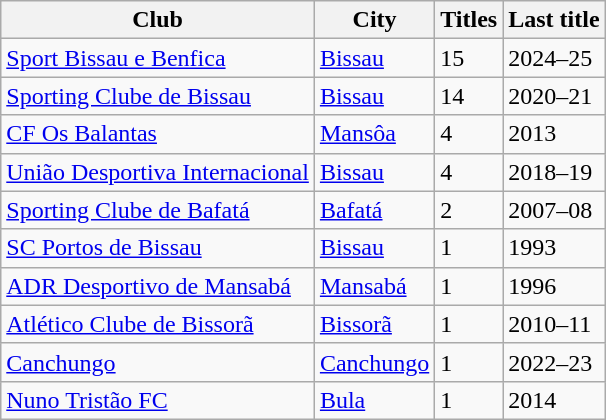<table class="wikitable">
<tr>
<th>Club</th>
<th>City</th>
<th>Titles</th>
<th>Last title</th>
</tr>
<tr>
<td><a href='#'>Sport Bissau e Benfica</a></td>
<td><a href='#'>Bissau</a></td>
<td>15</td>
<td>2024–25</td>
</tr>
<tr>
<td><a href='#'>Sporting Clube de Bissau</a></td>
<td><a href='#'>Bissau</a></td>
<td>14</td>
<td>2020–21</td>
</tr>
<tr>
<td><a href='#'>CF Os Balantas</a></td>
<td><a href='#'>Mansôa</a></td>
<td>4</td>
<td>2013</td>
</tr>
<tr>
<td><a href='#'>União Desportiva Internacional</a></td>
<td><a href='#'>Bissau</a></td>
<td>4</td>
<td>2018–19</td>
</tr>
<tr>
<td><a href='#'>Sporting Clube de Bafatá</a></td>
<td><a href='#'>Bafatá</a></td>
<td>2</td>
<td>2007–08</td>
</tr>
<tr>
<td><a href='#'>SC Portos de Bissau</a></td>
<td><a href='#'>Bissau</a></td>
<td>1</td>
<td>1993</td>
</tr>
<tr>
<td><a href='#'>ADR Desportivo de Mansabá</a></td>
<td><a href='#'>Mansabá</a></td>
<td>1</td>
<td>1996</td>
</tr>
<tr>
<td><a href='#'>Atlético Clube de Bissorã</a></td>
<td><a href='#'>Bissorã</a></td>
<td>1</td>
<td>2010–11</td>
</tr>
<tr>
<td><a href='#'>Canchungo</a></td>
<td><a href='#'>Canchungo</a></td>
<td>1</td>
<td>2022–23</td>
</tr>
<tr>
<td><a href='#'>Nuno Tristão FC</a></td>
<td><a href='#'>Bula</a></td>
<td>1</td>
<td>2014</td>
</tr>
</table>
